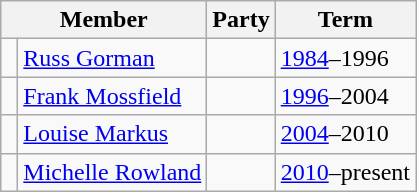<table class="wikitable">
<tr>
<th colspan="2">Member</th>
<th>Party</th>
<th>Term</th>
</tr>
<tr>
<td> </td>
<td><a href='#'>Russ Gorman</a></td>
<td></td>
<td><a href='#'>1984</a>–1996</td>
</tr>
<tr>
<td> </td>
<td><a href='#'>Frank Mossfield</a></td>
<td></td>
<td><a href='#'>1996</a>–2004</td>
</tr>
<tr>
<td> </td>
<td><a href='#'>Louise Markus</a></td>
<td></td>
<td><a href='#'>2004</a>–2010</td>
</tr>
<tr>
<td> </td>
<td><a href='#'>Michelle Rowland</a></td>
<td></td>
<td><a href='#'>2010</a>–present</td>
</tr>
</table>
